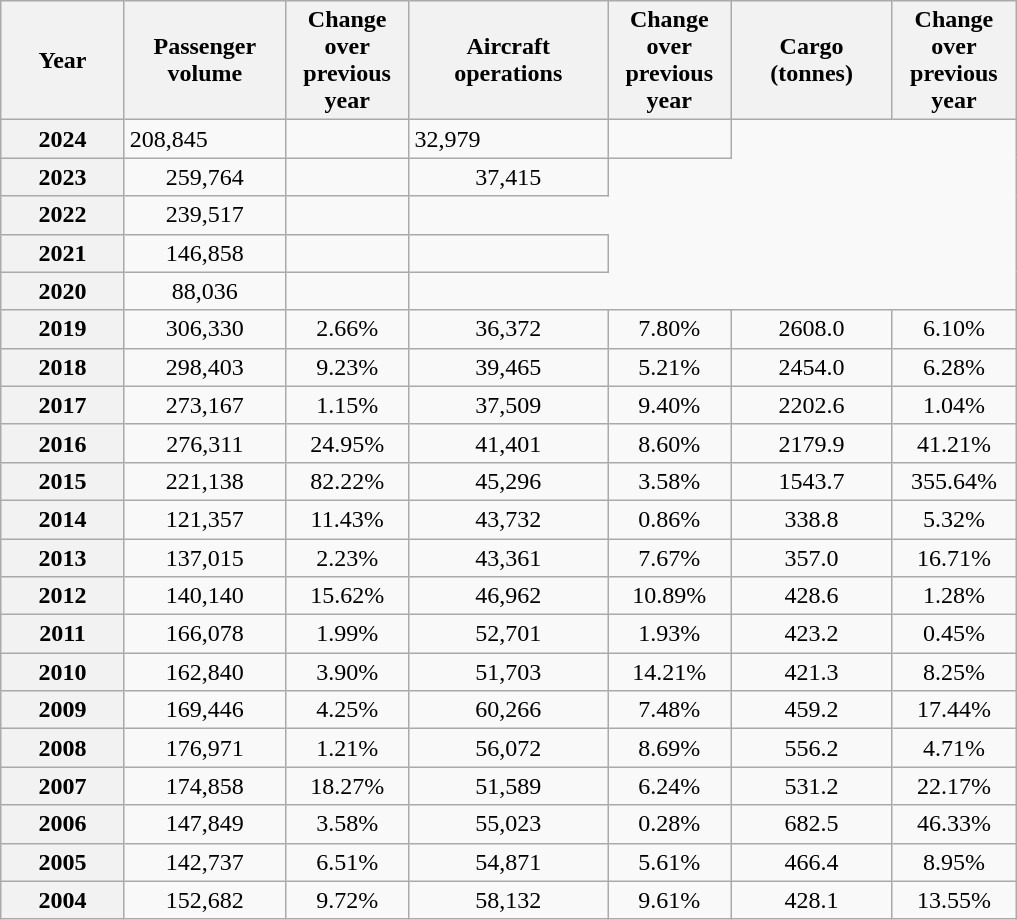<table class="wikitable sortable">
<tr>
<th style="width:75px">Year</th>
<th style="width:100px">Passenger volume</th>
<th style="width:75px">Change over previous year</th>
<th style="width:125px">Aircraft operations</th>
<th style="width:75px">Change over previous year</th>
<th style="width:100px">Cargo (tonnes)</th>
<th style="width:75px">Change over previous year</th>
</tr>
<tr>
<th>2024</th>
<td>208,845</td>
<td></td>
<td>32,979</td>
<td></td>
</tr>
<tr style="text-align:center;">
<th>2023</th>
<td>259,764</td>
<td></td>
<td>37,415</td>
</tr>
<tr style="text-align:center;">
<th>2022</th>
<td>239,517</td>
<td></td>
</tr>
<tr style="text-align:center;">
<th>2021</th>
<td>146,858</td>
<td></td>
<td></td>
</tr>
<tr style="text-align:center;">
<th>2020</th>
<td>88,036</td>
<td></td>
</tr>
<tr style="text-align:center;">
<th>2019</th>
<td>306,330</td>
<td>2.66%</td>
<td>36,372</td>
<td>7.80%</td>
<td>2608.0</td>
<td>6.10%</td>
</tr>
<tr style="text-align:center;">
<th>2018</th>
<td>298,403</td>
<td>9.23%</td>
<td>39,465</td>
<td>5.21%</td>
<td>2454.0</td>
<td>6.28%</td>
</tr>
<tr style="text-align:center;">
<th>2017</th>
<td>273,167</td>
<td>1.15%</td>
<td>37,509</td>
<td>9.40%</td>
<td>2202.6</td>
<td>1.04%</td>
</tr>
<tr style="text-align:center;">
<th>2016</th>
<td>276,311</td>
<td>24.95%</td>
<td>41,401</td>
<td>8.60%</td>
<td>2179.9</td>
<td>41.21%</td>
</tr>
<tr style="text-align:center;">
<th>2015</th>
<td>221,138</td>
<td>82.22%</td>
<td>45,296</td>
<td>3.58%</td>
<td>1543.7</td>
<td>355.64%</td>
</tr>
<tr style="text-align:center;">
<th>2014</th>
<td>121,357</td>
<td>11.43%</td>
<td>43,732</td>
<td>0.86%</td>
<td>338.8</td>
<td>5.32%</td>
</tr>
<tr style="text-align:center;">
<th>2013</th>
<td>137,015</td>
<td>2.23%</td>
<td>43,361</td>
<td>7.67%</td>
<td>357.0</td>
<td>16.71%</td>
</tr>
<tr style="text-align:center;">
<th>2012</th>
<td>140,140</td>
<td>15.62%</td>
<td>46,962</td>
<td>10.89%</td>
<td>428.6</td>
<td>1.28%</td>
</tr>
<tr style="text-align:center;">
<th>2011</th>
<td>166,078</td>
<td>1.99%</td>
<td>52,701</td>
<td>1.93%</td>
<td>423.2</td>
<td>0.45%</td>
</tr>
<tr style="text-align:center;">
<th>2010</th>
<td>162,840</td>
<td>3.90%</td>
<td>51,703</td>
<td>14.21%</td>
<td>421.3</td>
<td>8.25%</td>
</tr>
<tr style="text-align:center;">
<th>2009</th>
<td>169,446</td>
<td>4.25%</td>
<td>60,266</td>
<td>7.48%</td>
<td>459.2</td>
<td>17.44%</td>
</tr>
<tr style="text-align:center;">
<th>2008</th>
<td>176,971</td>
<td>1.21%</td>
<td>56,072</td>
<td>8.69%</td>
<td>556.2</td>
<td>4.71%</td>
</tr>
<tr style="text-align:center;">
<th>2007</th>
<td>174,858</td>
<td>18.27%</td>
<td>51,589</td>
<td>6.24%</td>
<td>531.2</td>
<td>22.17%</td>
</tr>
<tr style="text-align:center;">
<th>2006</th>
<td>147,849</td>
<td>3.58%</td>
<td>55,023</td>
<td>0.28%</td>
<td>682.5</td>
<td>46.33%</td>
</tr>
<tr style="text-align:center;">
<th>2005</th>
<td>142,737</td>
<td>6.51%</td>
<td>54,871</td>
<td>5.61%</td>
<td>466.4</td>
<td>8.95%</td>
</tr>
<tr style="text-align:center;">
<th>2004</th>
<td>152,682</td>
<td>9.72%</td>
<td>58,132</td>
<td>9.61%</td>
<td>428.1</td>
<td>13.55%</td>
</tr>
</table>
